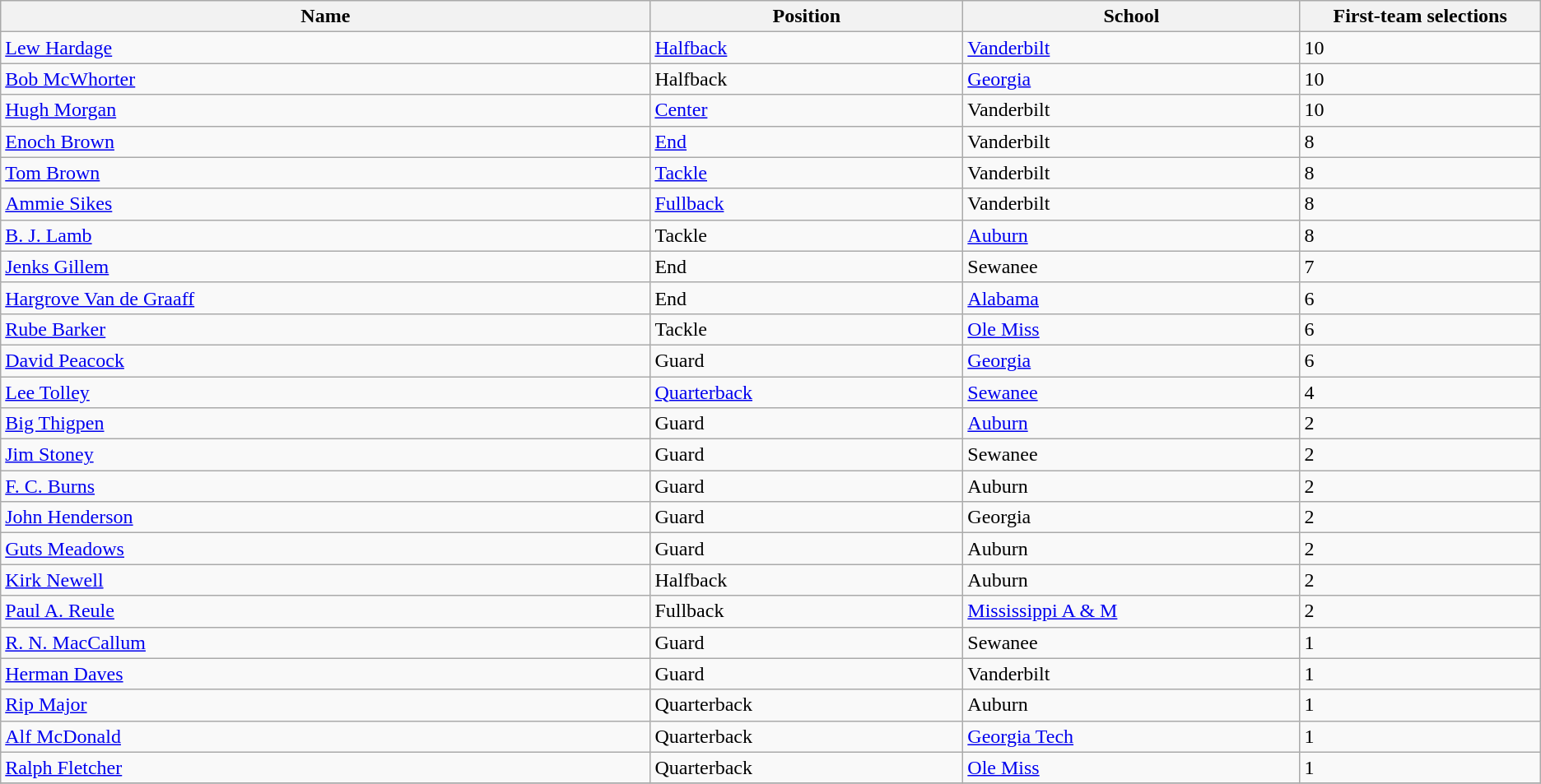<table class="wikitable sortable" style="text-align: left;">
<tr>
<th bgcolor="#DDDDFF" width="27%">Name</th>
<th bgcolor="#DDDDFF" width="13%">Position</th>
<th bgcolor="#DDDDFF" width="14%">School</th>
<th bgcolor="#DDDDFF" width="10%">First-team selections</th>
</tr>
<tr>
<td><a href='#'>Lew Hardage</a></td>
<td><a href='#'>Halfback</a></td>
<td><a href='#'>Vanderbilt</a></td>
<td>10</td>
</tr>
<tr>
<td><a href='#'>Bob McWhorter</a></td>
<td>Halfback</td>
<td><a href='#'>Georgia</a></td>
<td>10</td>
</tr>
<tr>
<td><a href='#'>Hugh Morgan</a></td>
<td><a href='#'>Center</a></td>
<td>Vanderbilt</td>
<td>10</td>
</tr>
<tr>
<td><a href='#'>Enoch Brown</a></td>
<td><a href='#'>End</a></td>
<td>Vanderbilt</td>
<td>8</td>
</tr>
<tr>
<td><a href='#'>Tom Brown</a></td>
<td><a href='#'>Tackle</a></td>
<td>Vanderbilt</td>
<td>8</td>
</tr>
<tr>
<td><a href='#'>Ammie Sikes</a></td>
<td><a href='#'>Fullback</a></td>
<td>Vanderbilt</td>
<td>8</td>
</tr>
<tr>
<td><a href='#'>B. J. Lamb</a></td>
<td>Tackle</td>
<td><a href='#'>Auburn</a></td>
<td>8</td>
</tr>
<tr>
<td><a href='#'>Jenks Gillem</a></td>
<td>End</td>
<td>Sewanee</td>
<td>7</td>
</tr>
<tr>
<td><a href='#'>Hargrove Van de Graaff</a></td>
<td>End</td>
<td><a href='#'>Alabama</a></td>
<td>6</td>
</tr>
<tr>
<td><a href='#'>Rube Barker</a></td>
<td>Tackle</td>
<td><a href='#'>Ole Miss</a></td>
<td>6</td>
</tr>
<tr>
<td><a href='#'>David Peacock</a></td>
<td>Guard</td>
<td><a href='#'>Georgia</a></td>
<td>6</td>
</tr>
<tr>
<td><a href='#'>Lee Tolley</a></td>
<td><a href='#'>Quarterback</a></td>
<td><a href='#'>Sewanee</a></td>
<td>4</td>
</tr>
<tr>
<td><a href='#'>Big Thigpen</a></td>
<td>Guard</td>
<td><a href='#'>Auburn</a></td>
<td>2</td>
</tr>
<tr>
<td><a href='#'>Jim Stoney</a></td>
<td>Guard</td>
<td>Sewanee</td>
<td>2</td>
</tr>
<tr>
<td><a href='#'>F. C. Burns</a></td>
<td>Guard</td>
<td>Auburn</td>
<td>2</td>
</tr>
<tr>
<td><a href='#'>John Henderson</a></td>
<td>Guard</td>
<td>Georgia</td>
<td>2</td>
</tr>
<tr>
<td><a href='#'>Guts Meadows</a></td>
<td>Guard</td>
<td>Auburn</td>
<td>2</td>
</tr>
<tr>
<td><a href='#'>Kirk Newell</a></td>
<td>Halfback</td>
<td>Auburn</td>
<td>2</td>
</tr>
<tr>
<td><a href='#'>Paul A. Reule</a></td>
<td>Fullback</td>
<td><a href='#'>Mississippi A & M</a></td>
<td>2</td>
</tr>
<tr>
<td><a href='#'>R. N. MacCallum</a></td>
<td>Guard</td>
<td>Sewanee</td>
<td>1</td>
</tr>
<tr>
<td><a href='#'>Herman Daves</a></td>
<td>Guard</td>
<td>Vanderbilt</td>
<td>1</td>
</tr>
<tr>
<td><a href='#'>Rip Major</a></td>
<td>Quarterback</td>
<td>Auburn</td>
<td>1</td>
</tr>
<tr>
<td><a href='#'>Alf McDonald</a></td>
<td>Quarterback</td>
<td><a href='#'>Georgia Tech</a></td>
<td>1</td>
</tr>
<tr>
<td><a href='#'>Ralph Fletcher</a></td>
<td>Quarterback</td>
<td><a href='#'>Ole Miss</a></td>
<td>1</td>
</tr>
<tr>
</tr>
</table>
